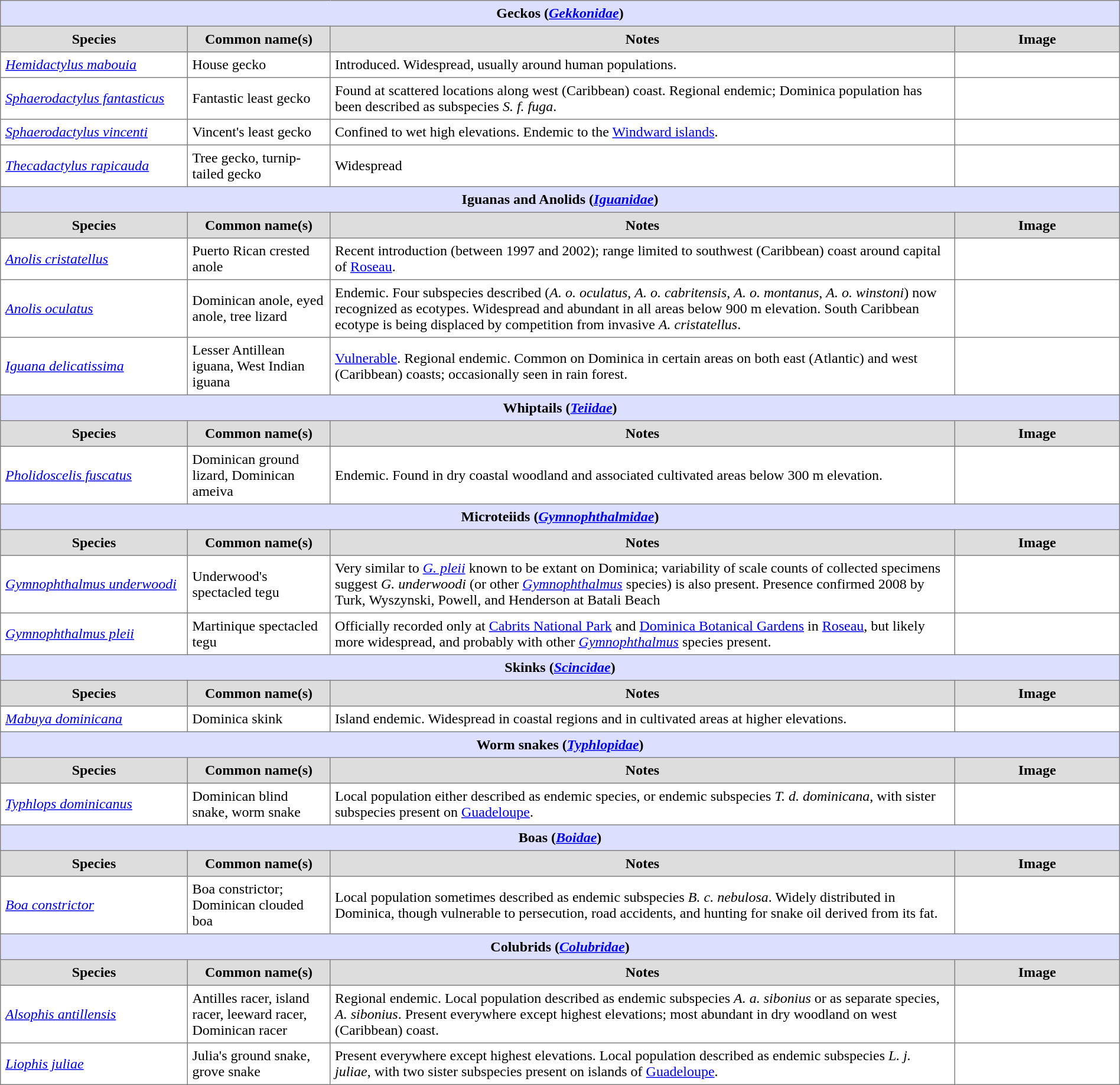<table border=1 style="border-collapse:collapse;" cellpadding=5>
<tr>
<th colspan=4 bgcolor=#DDDFFF>Geckos (<em><a href='#'>Gekkonidae</a></em>)</th>
</tr>
<tr bgcolor=#DDDDDD align=center>
<th width=200px>Species</th>
<th width=150px>Common name(s)</th>
<th>Notes</th>
<th width=175px>Image</th>
</tr>
<tr>
<td><em><a href='#'>Hemidactylus mabouia</a></em></td>
<td>House gecko</td>
<td>Introduced.  Widespread, usually around human populations.</td>
<td></td>
</tr>
<tr>
<td><em><a href='#'>Sphaerodactylus fantasticus</a></em></td>
<td>Fantastic least gecko</td>
<td>Found at scattered locations along west (Caribbean) coast.  Regional endemic; Dominica population has been described as subspecies <em>S. f. fuga</em>.</td>
<td align=center></td>
</tr>
<tr>
<td><em><a href='#'>Sphaerodactylus vincenti</a></em></td>
<td>Vincent's least gecko</td>
<td>Confined to wet high elevations. Endemic to the <a href='#'>Windward islands</a>.</td>
<td align=center></td>
</tr>
<tr>
<td><em><a href='#'>Thecadactylus rapicauda</a></em></td>
<td>Tree gecko, turnip-tailed gecko</td>
<td>Widespread</td>
<td align=center></td>
</tr>
<tr>
<th colspan=4 bgcolor=#DDDFFF>Iguanas and Anolids (<em><a href='#'>Iguanidae</a></em>)</th>
</tr>
<tr bgcolor=#DDDDDD align=center>
<th width=200px>Species</th>
<th width=150px>Common name(s)</th>
<th>Notes</th>
<th width=175px>Image</th>
</tr>
<tr>
<td><em><a href='#'>Anolis cristatellus</a></em></td>
<td>Puerto Rican crested anole</td>
<td>Recent introduction (between 1997 and 2002); range limited to southwest (Caribbean) coast around capital of <a href='#'>Roseau</a>.</td>
<td></td>
</tr>
<tr>
<td><em><a href='#'>Anolis oculatus</a></em></td>
<td>Dominican anole, eyed anole, tree lizard</td>
<td>Endemic. Four subspecies described (<em>A. o. oculatus</em>, <em>A. o. cabritensis</em>, <em>A. o. montanus</em>, <em>A. o. winstoni</em>) now recognized as ecotypes.  Widespread and abundant in all areas below 900 m elevation.  South Caribbean ecotype is being displaced by competition from invasive <em>A. cristatellus</em>.</td>
<td></td>
</tr>
<tr>
<td><em><a href='#'>Iguana delicatissima</a></em></td>
<td>Lesser Antillean iguana, West Indian iguana</td>
<td><a href='#'>Vulnerable</a>.  Regional endemic. Common on Dominica in certain areas on both east (Atlantic) and west (Caribbean) coasts; occasionally seen in rain forest.</td>
<td></td>
</tr>
<tr>
<th colspan=4 bgcolor=#DDDFFF>Whiptails (<em><a href='#'>Teiidae</a></em>)</th>
</tr>
<tr bgcolor=#DDDDDD align=center>
<th width=200px>Species</th>
<th width=150px>Common name(s)</th>
<th>Notes</th>
<th width=175px>Image</th>
</tr>
<tr>
<td><em><a href='#'>Pholidoscelis fuscatus</a></em></td>
<td>Dominican ground lizard, Dominican ameiva</td>
<td>Endemic.  Found in dry coastal woodland and associated cultivated areas below 300 m elevation.</td>
<td></td>
</tr>
<tr>
<th colspan=4 bgcolor=#DDDFFF>Microteiids (<em><a href='#'>Gymnophthalmidae</a></em>)</th>
</tr>
<tr bgcolor=#DDDDDD align=center>
<th width=200px>Species</th>
<th width=150px>Common name(s)</th>
<th>Notes</th>
<th width=175px>Image</th>
</tr>
<tr>
<td><em><a href='#'>Gymnophthalmus underwoodi</a></em></td>
<td>Underwood's spectacled tegu</td>
<td>Very similar to <em><a href='#'>G. pleii</a></em> known to be extant on Dominica; variability of scale counts of collected specimens suggest <em>G. underwoodi</em> (or other <em><a href='#'>Gymnophthalmus</a></em> species) is also present. Presence confirmed 2008 by Turk, Wyszynski, Powell, and Henderson at Batali Beach</td>
<td></td>
</tr>
<tr>
<td><em><a href='#'>Gymnophthalmus pleii</a></em></td>
<td>Martinique spectacled tegu</td>
<td>Officially recorded only at <a href='#'>Cabrits National Park</a> and <a href='#'>Dominica Botanical Gardens</a> in <a href='#'>Roseau</a>, but likely more widespread, and probably with other <em><a href='#'>Gymnophthalmus</a></em> species present.</td>
<td></td>
</tr>
<tr>
<th colspan=4 bgcolor=#DDDFFF>Skinks (<em><a href='#'>Scincidae</a></em>)</th>
</tr>
<tr bgcolor=#DDDDDD align=center>
<th width=200px>Species</th>
<th width=150px>Common name(s)</th>
<th>Notes</th>
<th width=175px>Image</th>
</tr>
<tr>
<td><em><a href='#'>Mabuya dominicana</a></em></td>
<td>Dominica skink</td>
<td>Island endemic.  Widespread in coastal regions and in cultivated areas at higher elevations.</td>
<td></td>
</tr>
<tr>
<th colspan=4 bgcolor=#DDDFFF>Worm snakes (<em><a href='#'>Typhlopidae</a></em>)</th>
</tr>
<tr bgcolor=#DDDDDD align=center>
<th width=200px>Species</th>
<th width=150px>Common name(s)</th>
<th>Notes</th>
<th width=175px>Image</th>
</tr>
<tr>
<td><em><a href='#'>Typhlops dominicanus</a></em></td>
<td>Dominican blind snake, worm snake</td>
<td>Local population either described as endemic species, or endemic subspecies <em>T. d. dominicana</em>, with sister subspecies present on <a href='#'>Guadeloupe</a>.</td>
<td></td>
</tr>
<tr>
<th colspan=4 bgcolor=#DDDFFF>Boas (<em><a href='#'>Boidae</a></em>)</th>
</tr>
<tr bgcolor=#DDDDDD align=center>
<th width=200px>Species</th>
<th width=150px>Common name(s)</th>
<th>Notes</th>
<th width=175px>Image</th>
</tr>
<tr>
<td><em><a href='#'>Boa constrictor</a></em></td>
<td>Boa constrictor; Dominican clouded boa</td>
<td>Local population sometimes described as endemic subspecies <em>B. c. nebulosa</em>.  Widely distributed in Dominica, though vulnerable to persecution, road accidents, and hunting for snake oil derived from its fat.</td>
<td></td>
</tr>
<tr>
<th colspan=4 bgcolor=#DDDFFF>Colubrids (<em><a href='#'>Colubridae</a></em>)</th>
</tr>
<tr bgcolor=#DDDDDD align=center>
<th width=200px>Species</th>
<th width=150px>Common name(s)</th>
<th>Notes</th>
<th width=175px>Image</th>
</tr>
<tr>
<td><em><a href='#'>Alsophis antillensis</a></em></td>
<td>Antilles racer, island racer, leeward racer, Dominican racer</td>
<td>Regional endemic.  Local population described as endemic subspecies <em>A. a. sibonius</em> or as separate species, <em>A. sibonius</em>.  Present everywhere except highest elevations; most abundant in dry woodland on west (Caribbean) coast.</td>
<td></td>
</tr>
<tr>
<td><em><a href='#'>Liophis juliae</a></em></td>
<td>Julia's ground snake, grove snake</td>
<td>Present everywhere except highest elevations.  Local population described as endemic subspecies <em>L. j. juliae</em>, with two sister subspecies present on islands of <a href='#'>Guadeloupe</a>.</td>
<td></td>
</tr>
</table>
